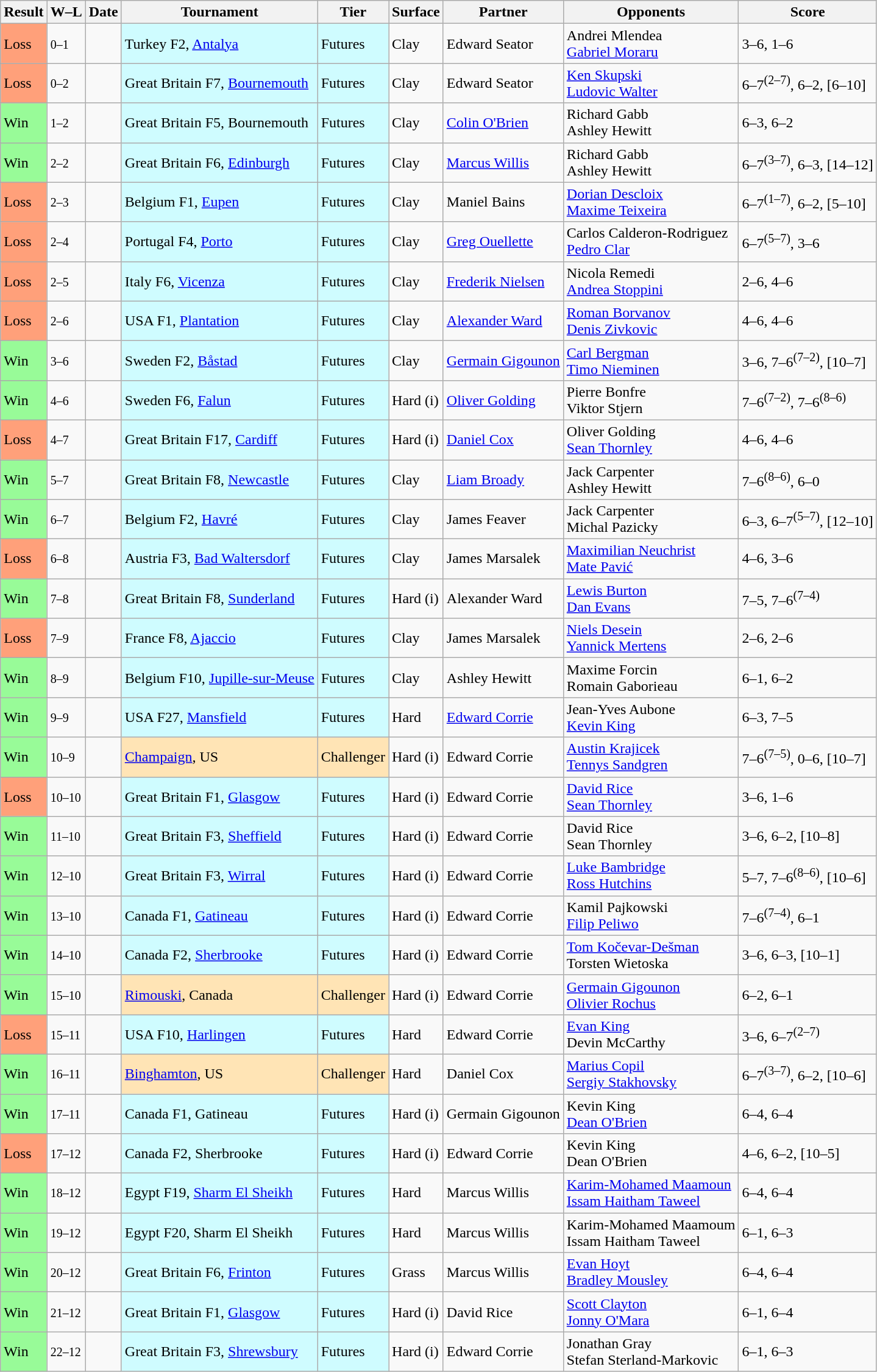<table class="sortable wikitable">
<tr>
<th>Result</th>
<th class="unsortable">W–L</th>
<th>Date</th>
<th>Tournament</th>
<th>Tier</th>
<th>Surface</th>
<th>Partner</th>
<th>Opponents</th>
<th class="unsortable">Score</th>
</tr>
<tr>
<td bgcolor=FFA07A>Loss</td>
<td><small>0–1</small></td>
<td></td>
<td style="background:#cffcff;">Turkey F2, <a href='#'>Antalya</a></td>
<td style="background:#cffcff;">Futures</td>
<td>Clay</td>
<td> Edward Seator</td>
<td> Andrei Mlendea<br> <a href='#'>Gabriel Moraru</a></td>
<td>3–6, 1–6</td>
</tr>
<tr>
<td bgcolor=FFA07A>Loss</td>
<td><small>0–2</small></td>
<td></td>
<td style="background:#cffcff;">Great Britain F7, <a href='#'>Bournemouth</a></td>
<td style="background:#cffcff;">Futures</td>
<td>Clay</td>
<td> Edward Seator</td>
<td> <a href='#'>Ken Skupski</a><br> <a href='#'>Ludovic Walter</a></td>
<td>6–7<sup>(2–7)</sup>, 6–2, [6–10]</td>
</tr>
<tr>
<td bgcolor=98FB98>Win</td>
<td><small>1–2</small></td>
<td></td>
<td style="background:#cffcff;">Great Britain F5, Bournemouth</td>
<td style="background:#cffcff;">Futures</td>
<td>Clay</td>
<td> <a href='#'>Colin O'Brien</a></td>
<td> Richard Gabb<br> Ashley Hewitt</td>
<td>6–3, 6–2</td>
</tr>
<tr>
<td bgcolor=98FB98>Win</td>
<td><small>2–2</small></td>
<td></td>
<td style="background:#cffcff;">Great Britain F6, <a href='#'>Edinburgh</a></td>
<td style="background:#cffcff;">Futures</td>
<td>Clay</td>
<td> <a href='#'>Marcus Willis</a></td>
<td> Richard Gabb<br> Ashley Hewitt</td>
<td>6–7<sup>(3–7)</sup>, 6–3, [14–12]</td>
</tr>
<tr>
<td bgcolor=FFA07A>Loss</td>
<td><small>2–3</small></td>
<td></td>
<td style="background:#cffcff;">Belgium F1, <a href='#'>Eupen</a></td>
<td style="background:#cffcff;">Futures</td>
<td>Clay</td>
<td> Maniel Bains</td>
<td> <a href='#'>Dorian Descloix</a><br> <a href='#'>Maxime Teixeira</a></td>
<td>6–7<sup>(1–7)</sup>, 6–2, [5–10]</td>
</tr>
<tr>
<td bgcolor=FFA07A>Loss</td>
<td><small>2–4</small></td>
<td></td>
<td style="background:#cffcff;">Portugal F4, <a href='#'>Porto</a></td>
<td style="background:#cffcff;">Futures</td>
<td>Clay</td>
<td> <a href='#'>Greg Ouellette</a></td>
<td> Carlos Calderon-Rodriguez<br> <a href='#'>Pedro Clar</a></td>
<td>6–7<sup>(5–7)</sup>, 3–6</td>
</tr>
<tr>
<td bgcolor=FFA07A>Loss</td>
<td><small>2–5</small></td>
<td></td>
<td style="background:#cffcff;">Italy F6, <a href='#'>Vicenza</a></td>
<td style="background:#cffcff;">Futures</td>
<td>Clay</td>
<td> <a href='#'>Frederik Nielsen</a></td>
<td> Nicola Remedi<br> <a href='#'>Andrea Stoppini</a></td>
<td>2–6, 4–6</td>
</tr>
<tr>
<td bgcolor=FFA07A>Loss</td>
<td><small>2–6</small></td>
<td></td>
<td style="background:#cffcff;">USA F1, <a href='#'>Plantation</a></td>
<td style="background:#cffcff;">Futures</td>
<td>Clay</td>
<td> <a href='#'>Alexander Ward</a></td>
<td> <a href='#'>Roman Borvanov</a><br> <a href='#'>Denis Zivkovic</a></td>
<td>4–6, 4–6</td>
</tr>
<tr>
<td bgcolor=98FB98>Win</td>
<td><small>3–6</small></td>
<td></td>
<td style="background:#cffcff;">Sweden F2, <a href='#'>Båstad</a></td>
<td style="background:#cffcff;">Futures</td>
<td>Clay</td>
<td> <a href='#'>Germain Gigounon</a></td>
<td> <a href='#'>Carl Bergman</a><br> <a href='#'>Timo Nieminen</a></td>
<td>3–6, 7–6<sup>(7–2)</sup>, [10–7]</td>
</tr>
<tr>
<td bgcolor=98FB98>Win</td>
<td><small>4–6</small></td>
<td></td>
<td style="background:#cffcff;">Sweden F6, <a href='#'>Falun</a></td>
<td style="background:#cffcff;">Futures</td>
<td>Hard (i)</td>
<td> <a href='#'>Oliver Golding</a></td>
<td> Pierre Bonfre<br> Viktor Stjern</td>
<td>7–6<sup>(7–2)</sup>, 7–6<sup>(8–6)</sup></td>
</tr>
<tr>
<td bgcolor=FFA07A>Loss</td>
<td><small>4–7</small></td>
<td></td>
<td style="background:#cffcff;">Great Britain F17, <a href='#'>Cardiff</a></td>
<td style="background:#cffcff;">Futures</td>
<td>Hard (i)</td>
<td> <a href='#'>Daniel Cox</a></td>
<td> Oliver Golding<br> <a href='#'>Sean Thornley</a></td>
<td>4–6, 4–6</td>
</tr>
<tr>
<td bgcolor=98FB98>Win</td>
<td><small>5–7</small></td>
<td></td>
<td style="background:#cffcff;">Great Britain F8, <a href='#'>Newcastle</a></td>
<td style="background:#cffcff;">Futures</td>
<td>Clay</td>
<td> <a href='#'>Liam Broady</a></td>
<td> Jack Carpenter<br> Ashley Hewitt</td>
<td>7–6<sup>(8–6)</sup>, 6–0</td>
</tr>
<tr>
<td bgcolor=98FB98>Win</td>
<td><small>6–7</small></td>
<td></td>
<td style="background:#cffcff;">Belgium F2, <a href='#'>Havré</a></td>
<td style="background:#cffcff;">Futures</td>
<td>Clay</td>
<td> James Feaver</td>
<td> Jack Carpenter<br> Michal Pazicky</td>
<td>6–3, 6–7<sup>(5–7)</sup>, [12–10]</td>
</tr>
<tr>
<td bgcolor=FFA07A>Loss</td>
<td><small>6–8</small></td>
<td></td>
<td style="background:#cffcff;">Austria F3, <a href='#'>Bad Waltersdorf</a></td>
<td style="background:#cffcff;">Futures</td>
<td>Clay</td>
<td> James Marsalek</td>
<td> <a href='#'>Maximilian Neuchrist</a><br> <a href='#'>Mate Pavić</a></td>
<td>4–6, 3–6</td>
</tr>
<tr>
<td bgcolor=98FB98>Win</td>
<td><small>7–8</small></td>
<td></td>
<td style="background:#cffcff;">Great Britain F8, <a href='#'>Sunderland</a></td>
<td style="background:#cffcff;">Futures</td>
<td>Hard (i)</td>
<td> Alexander Ward</td>
<td> <a href='#'>Lewis Burton</a><br> <a href='#'>Dan Evans</a></td>
<td>7–5, 7–6<sup>(7–4)</sup></td>
</tr>
<tr>
<td bgcolor=FFA07A>Loss</td>
<td><small>7–9</small></td>
<td></td>
<td style="background:#cffcff;">France F8, <a href='#'>Ajaccio</a></td>
<td style="background:#cffcff;">Futures</td>
<td>Clay</td>
<td> James Marsalek</td>
<td> <a href='#'>Niels Desein</a><br> <a href='#'>Yannick Mertens</a></td>
<td>2–6, 2–6</td>
</tr>
<tr>
<td bgcolor=98FB98>Win</td>
<td><small>8–9</small></td>
<td></td>
<td style="background:#cffcff;">Belgium F10, <a href='#'>Jupille-sur-Meuse</a></td>
<td style="background:#cffcff;">Futures</td>
<td>Clay</td>
<td> Ashley Hewitt</td>
<td> Maxime Forcin<br> Romain Gaborieau</td>
<td>6–1, 6–2</td>
</tr>
<tr>
<td bgcolor=98FB98>Win</td>
<td><small>9–9</small></td>
<td></td>
<td style="background:#cffcff;">USA F27, <a href='#'>Mansfield</a></td>
<td style="background:#cffcff;">Futures</td>
<td>Hard</td>
<td> <a href='#'>Edward Corrie</a></td>
<td> Jean-Yves Aubone<br> <a href='#'>Kevin King</a></td>
<td>6–3, 7–5</td>
</tr>
<tr>
<td bgcolor=98FB98>Win</td>
<td><small>10–9</small></td>
<td><a href='#'></a></td>
<td style="background:moccasin;"><a href='#'>Champaign</a>, US</td>
<td style="background:moccasin;">Challenger</td>
<td>Hard (i)</td>
<td> Edward Corrie</td>
<td> <a href='#'>Austin Krajicek</a><br> <a href='#'>Tennys Sandgren</a></td>
<td>7–6<sup>(7–5)</sup>, 0–6, [10–7]</td>
</tr>
<tr>
<td bgcolor=FFA07A>Loss</td>
<td><small>10–10</small></td>
<td></td>
<td style="background:#cffcff;">Great Britain F1, <a href='#'>Glasgow</a></td>
<td style="background:#cffcff;">Futures</td>
<td>Hard (i)</td>
<td> Edward Corrie</td>
<td> <a href='#'>David Rice</a><br> <a href='#'>Sean Thornley</a></td>
<td>3–6, 1–6</td>
</tr>
<tr>
<td bgcolor=98FB98>Win</td>
<td><small>11–10</small></td>
<td></td>
<td style="background:#cffcff;">Great Britain F3, <a href='#'>Sheffield</a></td>
<td style="background:#cffcff;">Futures</td>
<td>Hard (i)</td>
<td> Edward Corrie</td>
<td> David Rice<br> Sean Thornley</td>
<td>3–6, 6–2, [10–8]</td>
</tr>
<tr>
<td bgcolor=98FB98>Win</td>
<td><small>12–10</small></td>
<td></td>
<td style="background:#cffcff;">Great Britain F3, <a href='#'>Wirral</a></td>
<td style="background:#cffcff;">Futures</td>
<td>Hard (i)</td>
<td> Edward Corrie</td>
<td> <a href='#'>Luke Bambridge</a><br> <a href='#'>Ross Hutchins</a></td>
<td>5–7, 7–6<sup>(8–6)</sup>, [10–6]</td>
</tr>
<tr>
<td bgcolor=98FB98>Win</td>
<td><small>13–10</small></td>
<td></td>
<td style="background:#cffcff;">Canada F1, <a href='#'>Gatineau</a></td>
<td style="background:#cffcff;">Futures</td>
<td>Hard (i)</td>
<td> Edward Corrie</td>
<td> Kamil Pajkowski<br> <a href='#'>Filip Peliwo</a></td>
<td>7–6<sup>(7–4)</sup>, 6–1</td>
</tr>
<tr>
<td bgcolor=98FB98>Win</td>
<td><small>14–10</small></td>
<td></td>
<td style="background:#cffcff;">Canada F2, <a href='#'>Sherbrooke</a></td>
<td style="background:#cffcff;">Futures</td>
<td>Hard (i)</td>
<td> Edward Corrie</td>
<td> <a href='#'>Tom Kočevar-Dešman</a><br> Torsten Wietoska</td>
<td>3–6, 6–3, [10–1]</td>
</tr>
<tr>
<td bgcolor=98FB98>Win</td>
<td><small>15–10</small></td>
<td><a href='#'></a></td>
<td style="background:moccasin;"><a href='#'>Rimouski</a>, Canada</td>
<td style="background:moccasin;">Challenger</td>
<td>Hard (i)</td>
<td> Edward Corrie</td>
<td> <a href='#'>Germain Gigounon</a><br> <a href='#'>Olivier Rochus</a></td>
<td>6–2, 6–1</td>
</tr>
<tr>
<td bgcolor=FFA07A>Loss</td>
<td><small>15–11</small></td>
<td></td>
<td style="background:#cffcff;">USA F10, <a href='#'>Harlingen</a></td>
<td style="background:#cffcff;">Futures</td>
<td>Hard</td>
<td> Edward Corrie</td>
<td> <a href='#'>Evan King</a><br> Devin McCarthy</td>
<td>3–6, 6–7<sup>(2–7)</sup></td>
</tr>
<tr>
<td bgcolor=98FB98>Win</td>
<td><small>16–11</small></td>
<td><a href='#'></a></td>
<td style="background:moccasin;"><a href='#'>Binghamton</a>, US</td>
<td style="background:moccasin;">Challenger</td>
<td>Hard</td>
<td> Daniel Cox</td>
<td> <a href='#'>Marius Copil</a><br> <a href='#'>Sergiy Stakhovsky</a></td>
<td>6–7<sup>(3–7)</sup>, 6–2, [10–6]</td>
</tr>
<tr>
<td bgcolor=98FB98>Win</td>
<td><small>17–11</small></td>
<td></td>
<td style="background:#cffcff;">Canada F1, Gatineau</td>
<td style="background:#cffcff;">Futures</td>
<td>Hard (i)</td>
<td> Germain Gigounon</td>
<td> Kevin King<br> <a href='#'>Dean O'Brien</a></td>
<td>6–4, 6–4</td>
</tr>
<tr>
<td bgcolor=FFA07A>Loss</td>
<td><small>17–12</small></td>
<td></td>
<td style="background:#cffcff;">Canada F2, Sherbrooke</td>
<td style="background:#cffcff;">Futures</td>
<td>Hard (i)</td>
<td> Edward Corrie</td>
<td> Kevin King<br> Dean O'Brien</td>
<td>4–6, 6–2, [10–5]</td>
</tr>
<tr>
<td bgcolor=98FB98>Win</td>
<td><small>18–12</small></td>
<td></td>
<td style="background:#cffcff;">Egypt F19, <a href='#'>Sharm El Sheikh</a></td>
<td style="background:#cffcff;">Futures</td>
<td>Hard</td>
<td> Marcus Willis</td>
<td> <a href='#'>Karim-Mohamed Maamoun</a><br> <a href='#'>Issam Haitham Taweel</a></td>
<td>6–4, 6–4</td>
</tr>
<tr>
<td bgcolor=98FB98>Win</td>
<td><small>19–12</small></td>
<td></td>
<td style="background:#cffcff;">Egypt F20, Sharm El Sheikh</td>
<td style="background:#cffcff;">Futures</td>
<td>Hard</td>
<td> Marcus Willis</td>
<td> Karim-Mohamed Maamoum<br> Issam Haitham Taweel</td>
<td>6–1, 6–3</td>
</tr>
<tr>
<td bgcolor=98FB98>Win</td>
<td><small>20–12</small></td>
<td></td>
<td style="background:#cffcff;">Great Britain F6, <a href='#'>Frinton</a></td>
<td style="background:#cffcff;">Futures</td>
<td>Grass</td>
<td> Marcus Willis</td>
<td> <a href='#'>Evan Hoyt</a><br> <a href='#'>Bradley Mousley</a></td>
<td>6–4, 6–4</td>
</tr>
<tr>
<td bgcolor=98FB98>Win</td>
<td><small>21–12</small></td>
<td></td>
<td style="background:#cffcff;">Great Britain F1, <a href='#'>Glasgow</a></td>
<td style="background:#cffcff;">Futures</td>
<td>Hard (i)</td>
<td> David Rice</td>
<td> <a href='#'>Scott Clayton</a><br> <a href='#'>Jonny O'Mara</a></td>
<td>6–1, 6–4</td>
</tr>
<tr>
<td bgcolor=98FB98>Win</td>
<td><small>22–12</small></td>
<td></td>
<td style="background:#cffcff;">Great Britain F3, <a href='#'>Shrewsbury</a></td>
<td style="background:#cffcff;">Futures</td>
<td>Hard (i)</td>
<td> Edward Corrie</td>
<td> Jonathan Gray<br> Stefan Sterland-Markovic</td>
<td>6–1, 6–3</td>
</tr>
</table>
